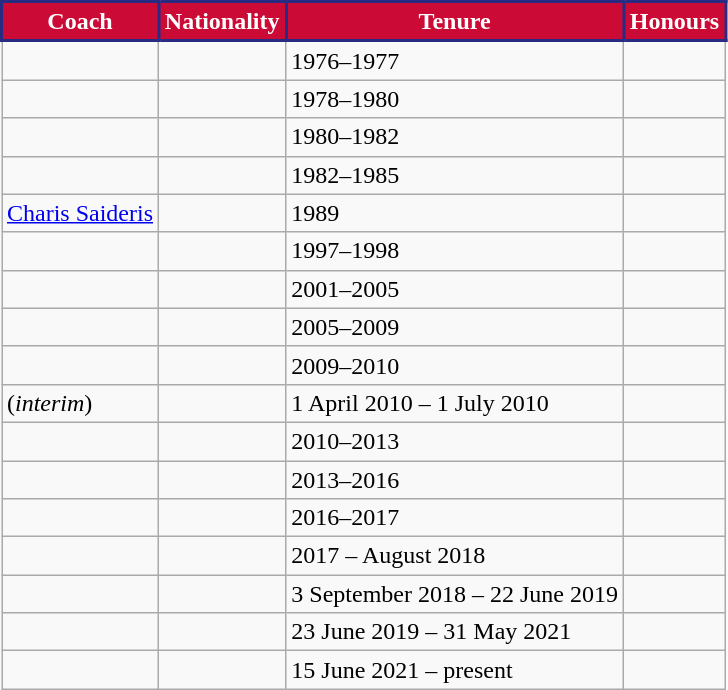<table class="wikitable sortable">
<tr>
<th style="background:#CB0A35; color:white; border:2px solid #292B83;">Coach</th>
<th style="background:#CB0A35; color:white; border:2px solid #292B83;">Nationality</th>
<th style="background:#CB0A35; color:white; border:2px solid #292B83;">Tenure</th>
<th style="background:#CB0A35; color:white; border:2px solid #292B83;">Honours</th>
</tr>
<tr>
<td></td>
<td></td>
<td>1976–1977</td>
<td></td>
</tr>
<tr>
<td></td>
<td></td>
<td>1978–1980</td>
<td></td>
</tr>
<tr>
<td></td>
<td></td>
<td>1980–1982</td>
<td></td>
</tr>
<tr>
<td></td>
<td></td>
<td>1982–1985</td>
<td></td>
</tr>
<tr>
<td><a href='#'>Charis Saideris</a></td>
<td></td>
<td>1989</td>
<td></td>
</tr>
<tr>
<td></td>
<td></td>
<td>1997–1998</td>
<td></td>
</tr>
<tr>
<td></td>
<td></td>
<td>2001–2005</td>
<td></td>
</tr>
<tr>
<td></td>
<td></td>
<td>2005–2009</td>
<td></td>
</tr>
<tr>
<td></td>
<td></td>
<td>2009–2010</td>
<td></td>
</tr>
<tr>
<td> (<em>interim</em>)</td>
<td></td>
<td>1 April 2010 – 1 July 2010</td>
<td></td>
</tr>
<tr>
<td></td>
<td></td>
<td>2010–2013</td>
<td></td>
</tr>
<tr>
<td></td>
<td></td>
<td>2013–2016</td>
<td></td>
</tr>
<tr>
<td></td>
<td></td>
<td>2016–2017</td>
<td></td>
</tr>
<tr>
<td></td>
<td></td>
<td>2017 – August 2018</td>
<td></td>
</tr>
<tr>
<td></td>
<td></td>
<td>3 September 2018 – 22 June 2019</td>
<td></td>
</tr>
<tr>
<td></td>
<td></td>
<td>23 June 2019 – 31 May 2021</td>
<td></td>
</tr>
<tr>
<td></td>
<td></td>
<td>15 June 2021 – present</td>
<td></td>
</tr>
</table>
